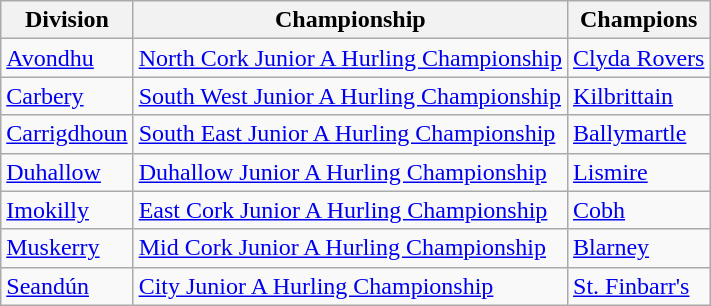<table class="wikitable">
<tr>
<th>Division</th>
<th>Championship</th>
<th>Champions</th>
</tr>
<tr>
<td><a href='#'>Avondhu</a></td>
<td><a href='#'>North Cork Junior A Hurling Championship</a></td>
<td><a href='#'>Clyda Rovers</a></td>
</tr>
<tr>
<td><a href='#'>Carbery</a></td>
<td><a href='#'>South West Junior A Hurling Championship</a></td>
<td><a href='#'>Kilbrittain</a></td>
</tr>
<tr>
<td><a href='#'>Carrigdhoun</a></td>
<td><a href='#'>South East Junior A Hurling Championship</a></td>
<td><a href='#'>Ballymartle</a></td>
</tr>
<tr>
<td><a href='#'>Duhallow</a></td>
<td><a href='#'>Duhallow Junior A Hurling Championship</a></td>
<td><a href='#'>Lismire</a></td>
</tr>
<tr>
<td><a href='#'>Imokilly</a></td>
<td><a href='#'>East Cork Junior A Hurling Championship</a></td>
<td><a href='#'>Cobh</a></td>
</tr>
<tr>
<td><a href='#'>Muskerry</a></td>
<td><a href='#'>Mid Cork Junior A Hurling Championship</a></td>
<td><a href='#'>Blarney</a></td>
</tr>
<tr>
<td><a href='#'>Seandún</a></td>
<td><a href='#'>City Junior A Hurling Championship</a></td>
<td><a href='#'>St. Finbarr's</a></td>
</tr>
</table>
